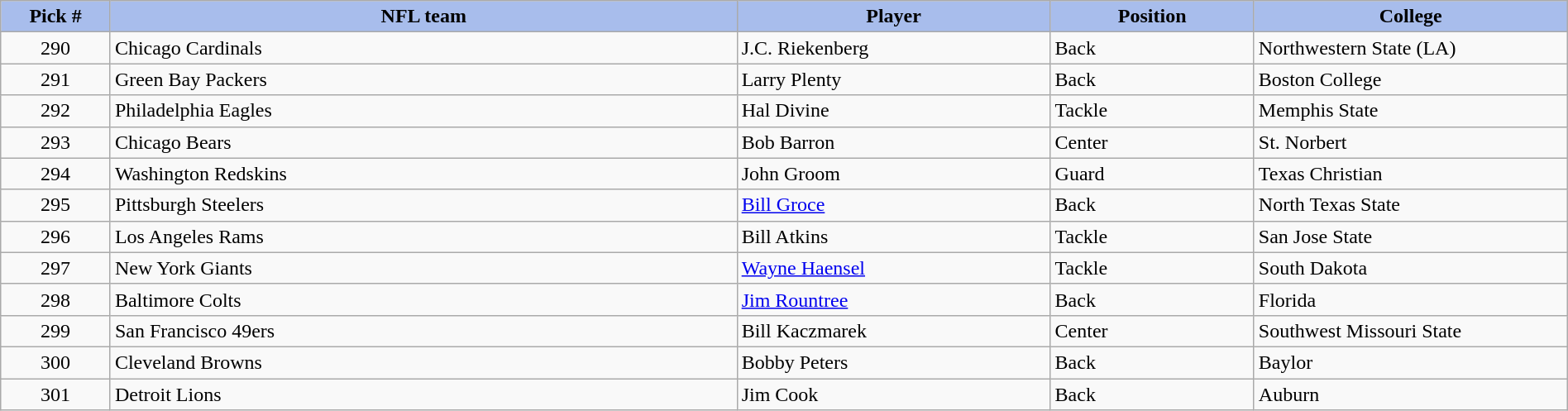<table class="wikitable sortable sortable" style="width: 100%">
<tr>
<th style="background:#A8BDEC;" width=7%>Pick #</th>
<th width=40% style="background:#A8BDEC;">NFL team</th>
<th width=20% style="background:#A8BDEC;">Player</th>
<th width=13% style="background:#A8BDEC;">Position</th>
<th style="background:#A8BDEC;">College</th>
</tr>
<tr>
<td align=center>290</td>
<td>Chicago Cardinals</td>
<td>J.C. Riekenberg</td>
<td>Back</td>
<td>Northwestern State (LA)</td>
</tr>
<tr>
<td align=center>291</td>
<td>Green Bay Packers</td>
<td>Larry Plenty</td>
<td>Back</td>
<td>Boston College</td>
</tr>
<tr>
<td align=center>292</td>
<td>Philadelphia Eagles</td>
<td>Hal Divine</td>
<td>Tackle</td>
<td>Memphis State</td>
</tr>
<tr>
<td align=center>293</td>
<td>Chicago Bears</td>
<td>Bob Barron</td>
<td>Center</td>
<td>St. Norbert</td>
</tr>
<tr>
<td align=center>294</td>
<td>Washington Redskins</td>
<td>John Groom</td>
<td>Guard</td>
<td>Texas Christian</td>
</tr>
<tr>
<td align=center>295</td>
<td>Pittsburgh Steelers</td>
<td><a href='#'>Bill Groce</a></td>
<td>Back</td>
<td>North Texas State</td>
</tr>
<tr>
<td align=center>296</td>
<td>Los Angeles Rams</td>
<td>Bill Atkins</td>
<td>Tackle</td>
<td>San Jose State</td>
</tr>
<tr>
<td align=center>297</td>
<td>New York Giants</td>
<td><a href='#'>Wayne Haensel</a></td>
<td>Tackle</td>
<td>South Dakota</td>
</tr>
<tr>
<td align=center>298</td>
<td>Baltimore Colts</td>
<td><a href='#'>Jim Rountree</a></td>
<td>Back</td>
<td>Florida</td>
</tr>
<tr>
<td align=center>299</td>
<td>San Francisco 49ers</td>
<td>Bill Kaczmarek</td>
<td>Center</td>
<td>Southwest Missouri State</td>
</tr>
<tr>
<td align=center>300</td>
<td>Cleveland Browns</td>
<td>Bobby Peters</td>
<td>Back</td>
<td>Baylor</td>
</tr>
<tr>
<td align=center>301</td>
<td>Detroit Lions</td>
<td>Jim Cook</td>
<td>Back</td>
<td>Auburn</td>
</tr>
</table>
